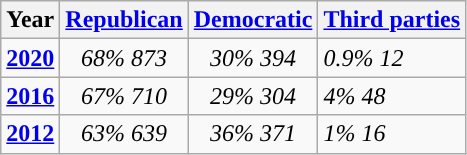<table class="wikitable">
<tr>
<th>Year</th>
<th><a href='#'>Republican</a></th>
<th><a href='#'>Democratic</a></th>
<th><a href='#'>Third parties</a></th>
</tr>
<tr>
<td style="text-align:center; "><strong><a href='#'>2020</a></strong></td>
<td style="text-align:center; "><em>68%</em> <em>873</em></td>
<td style="text-align:center; "><em>30%</em> <em>394</em></td>
<td><em>0.9%</em> <em>12</em></td>
</tr>
<tr>
<td style="text-align:center; "><strong><a href='#'>2016</a></strong></td>
<td style="text-align:center; "><em>67%</em> <em>710</em></td>
<td style="text-align:center; "><em>29%</em> <em>304</em></td>
<td><em>4%</em> <em>48</em></td>
</tr>
<tr>
<td style="text-align:center; "><strong><a href='#'>2012</a></strong></td>
<td style="text-align:center; "><em>63%</em> <em>639</em></td>
<td style="text-align:center; "><em>36%</em> <em>371</em></td>
<td><em>1%</em> <em>16</em></td>
</tr>
</table>
